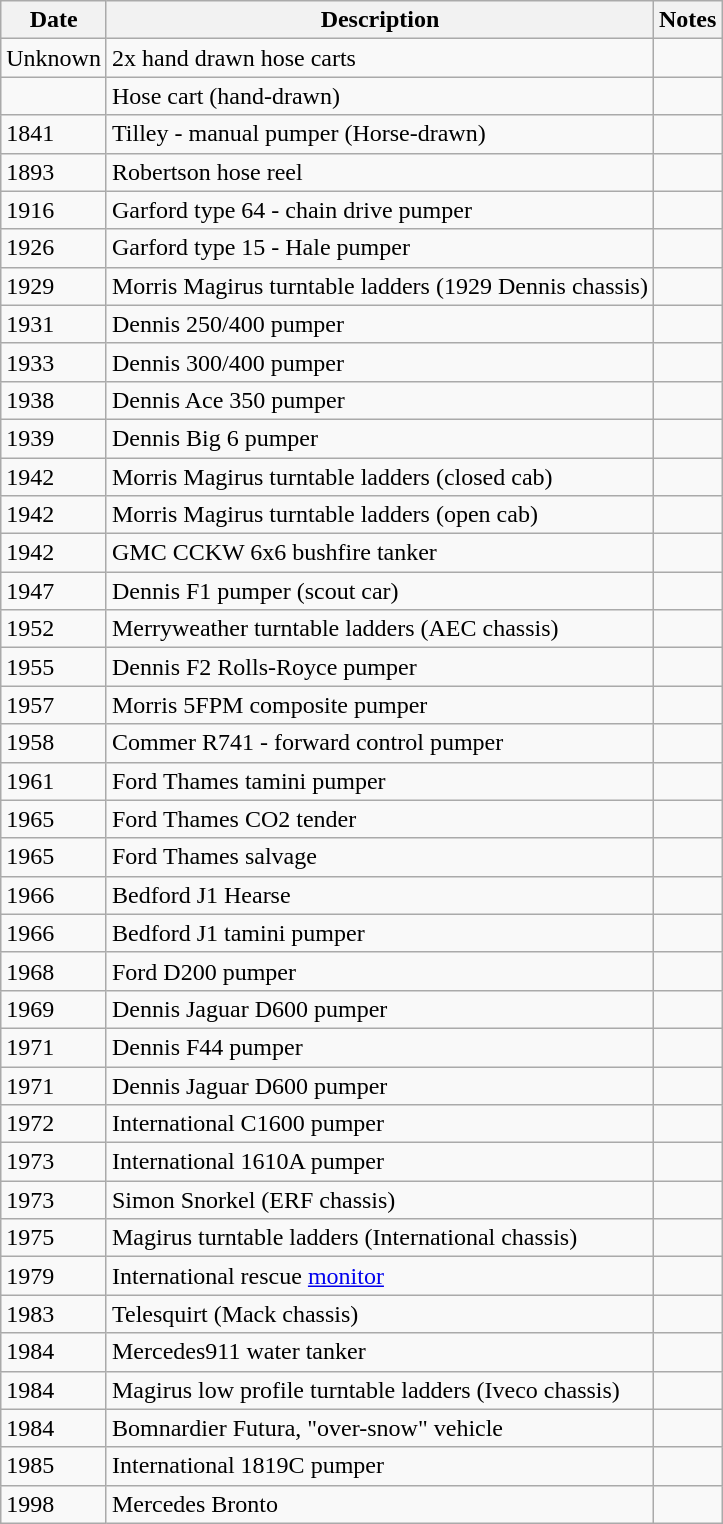<table class="wikitable sortable">
<tr>
<th>Date</th>
<th>Description</th>
<th>Notes</th>
</tr>
<tr>
<td>Unknown</td>
<td>2x hand drawn hose carts</td>
<td></td>
</tr>
<tr>
<td></td>
<td>Hose cart (hand-drawn)</td>
<td></td>
</tr>
<tr>
<td>1841</td>
<td>Tilley -  manual pumper (Horse-drawn)</td>
<td></td>
</tr>
<tr>
<td>1893</td>
<td>Robertson hose reel</td>
<td></td>
</tr>
<tr>
<td>1916</td>
<td>Garford type 64 - chain drive pumper</td>
<td></td>
</tr>
<tr>
<td>1926</td>
<td>Garford type 15 - Hale pumper</td>
<td></td>
</tr>
<tr>
<td>1929</td>
<td>Morris Magirus turntable ladders (1929 Dennis chassis)</td>
<td></td>
</tr>
<tr>
<td>1931</td>
<td>Dennis 250/400 pumper</td>
<td></td>
</tr>
<tr>
<td>1933</td>
<td>Dennis 300/400 pumper</td>
<td></td>
</tr>
<tr>
<td>1938</td>
<td>Dennis Ace 350 pumper</td>
<td></td>
</tr>
<tr>
<td>1939</td>
<td>Dennis Big 6 pumper</td>
<td></td>
</tr>
<tr>
<td>1942</td>
<td>Morris Magirus turntable ladders (closed cab)</td>
<td></td>
</tr>
<tr>
<td>1942</td>
<td>Morris Magirus turntable ladders (open cab)</td>
<td></td>
</tr>
<tr>
<td>1942</td>
<td>GMC CCKW 6x6 bushfire tanker</td>
<td></td>
</tr>
<tr>
<td>1947</td>
<td>Dennis F1 pumper (scout car)</td>
<td></td>
</tr>
<tr>
<td>1952</td>
<td>Merryweather turntable ladders (AEC chassis)</td>
<td></td>
</tr>
<tr>
<td>1955</td>
<td>Dennis F2 Rolls-Royce pumper</td>
<td></td>
</tr>
<tr>
<td>1957</td>
<td>Morris 5FPM composite pumper</td>
<td></td>
</tr>
<tr>
<td>1958</td>
<td>Commer R741 - forward control pumper</td>
<td></td>
</tr>
<tr>
<td>1961</td>
<td>Ford Thames tamini pumper</td>
<td></td>
</tr>
<tr>
<td>1965</td>
<td>Ford Thames CO2 tender</td>
<td></td>
</tr>
<tr>
<td>1965</td>
<td>Ford Thames salvage</td>
<td></td>
</tr>
<tr>
<td>1966</td>
<td>Bedford J1 Hearse</td>
<td></td>
</tr>
<tr>
<td>1966</td>
<td>Bedford J1 tamini pumper</td>
<td></td>
</tr>
<tr>
<td>1968</td>
<td>Ford D200 pumper</td>
<td></td>
</tr>
<tr>
<td>1969</td>
<td>Dennis Jaguar D600 pumper</td>
<td></td>
</tr>
<tr>
<td>1971</td>
<td>Dennis F44 pumper</td>
<td></td>
</tr>
<tr>
<td>1971</td>
<td>Dennis Jaguar D600 pumper</td>
<td></td>
</tr>
<tr>
<td>1972</td>
<td>International C1600 pumper</td>
<td></td>
</tr>
<tr>
<td>1973</td>
<td>International 1610A pumper</td>
<td></td>
</tr>
<tr>
<td>1973</td>
<td>Simon Snorkel (ERF chassis)</td>
<td></td>
</tr>
<tr>
<td>1975</td>
<td>Magirus turntable ladders (International chassis)</td>
<td></td>
</tr>
<tr>
<td>1979</td>
<td>International rescue <a href='#'>monitor</a></td>
<td></td>
</tr>
<tr>
<td>1983</td>
<td>Telesquirt (Mack chassis)</td>
<td></td>
</tr>
<tr>
<td>1984</td>
<td>Mercedes911 water tanker</td>
<td></td>
</tr>
<tr>
<td>1984</td>
<td>Magirus low profile turntable ladders (Iveco chassis)</td>
<td></td>
</tr>
<tr>
<td>1984</td>
<td>Bomnardier Futura, "over-snow" vehicle</td>
<td></td>
</tr>
<tr>
<td>1985</td>
<td>International 1819C pumper</td>
<td></td>
</tr>
<tr>
<td>1998</td>
<td>Mercedes Bronto</td>
<td></td>
</tr>
</table>
